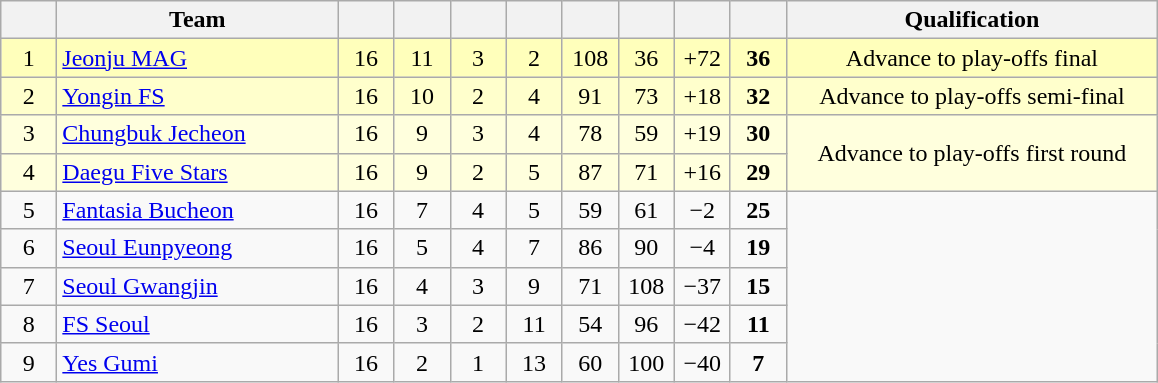<table class="wikitable" style="text-align: center;">
<tr>
<th width=30></th>
<th width=180>Team</th>
<th width=30></th>
<th width=30></th>
<th width=30></th>
<th width=30></th>
<th width=30></th>
<th width=30></th>
<th width=30></th>
<th width=30></th>
<th width=240>Qualification</th>
</tr>
<tr style="background:#ffffbb">
<td>1</td>
<td style="text-align:left;"><a href='#'>Jeonju MAG</a></td>
<td>16</td>
<td>11</td>
<td>3</td>
<td>2</td>
<td>108</td>
<td>36</td>
<td>+72</td>
<td><strong>36</strong></td>
<td>Advance to play-offs final</td>
</tr>
<tr style="background:#ffffcc">
<td>2</td>
<td style="text-align:left;"><a href='#'>Yongin FS</a></td>
<td>16</td>
<td>10</td>
<td>2</td>
<td>4</td>
<td>91</td>
<td>73</td>
<td>+18</td>
<td><strong>32</strong></td>
<td>Advance to play-offs semi-final</td>
</tr>
<tr style="background:#ffffdd">
<td>3</td>
<td style="text-align:left;"><a href='#'>Chungbuk Jecheon</a></td>
<td>16</td>
<td>9</td>
<td>3</td>
<td>4</td>
<td>78</td>
<td>59</td>
<td>+19</td>
<td><strong>30</strong></td>
<td rowspan="2">Advance to play-offs first round</td>
</tr>
<tr style="background:#ffffdd">
<td>4</td>
<td style="text-align:left;"><a href='#'>Daegu Five Stars</a></td>
<td>16</td>
<td>9</td>
<td>2</td>
<td>5</td>
<td>87</td>
<td>71</td>
<td>+16</td>
<td><strong>29</strong></td>
</tr>
<tr>
<td>5</td>
<td style="text-align:left;"><a href='#'>Fantasia Bucheon</a></td>
<td>16</td>
<td>7</td>
<td>4</td>
<td>5</td>
<td>59</td>
<td>61</td>
<td>−2</td>
<td><strong>25</strong></td>
</tr>
<tr>
<td>6</td>
<td style="text-align:left;"><a href='#'>Seoul Eunpyeong</a></td>
<td>16</td>
<td>5</td>
<td>4</td>
<td>7</td>
<td>86</td>
<td>90</td>
<td>−4</td>
<td><strong>19</strong></td>
</tr>
<tr>
<td>7</td>
<td style="text-align:left;"><a href='#'>Seoul Gwangjin</a></td>
<td>16</td>
<td>4</td>
<td>3</td>
<td>9</td>
<td>71</td>
<td>108</td>
<td>−37</td>
<td><strong>15</strong></td>
</tr>
<tr>
<td>8</td>
<td style="text-align:left;"><a href='#'>FS Seoul</a></td>
<td>16</td>
<td>3</td>
<td>2</td>
<td>11</td>
<td>54</td>
<td>96</td>
<td>−42</td>
<td><strong>11</strong></td>
</tr>
<tr>
<td>9</td>
<td style="text-align:left;"><a href='#'>Yes Gumi</a></td>
<td>16</td>
<td>2</td>
<td>1</td>
<td>13</td>
<td>60</td>
<td>100</td>
<td>−40</td>
<td><strong>7</strong></td>
</tr>
</table>
